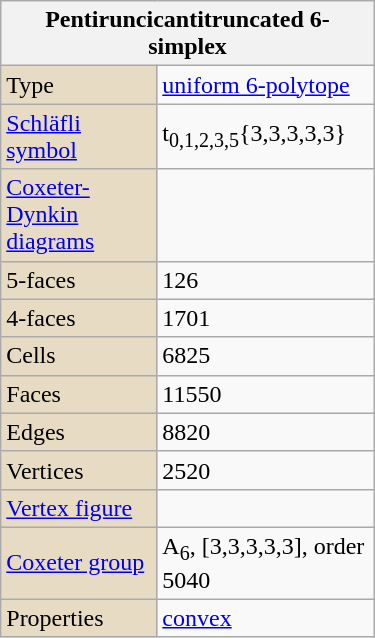<table class="wikitable" align="right" style="margin-left:10px" width="250">
<tr>
<th bgcolor=#e7dcc3 colspan=2>Pentiruncicantitruncated 6-simplex</th>
</tr>
<tr>
<td bgcolor=#e7dcc3>Type</td>
<td><a href='#'>uniform 6-polytope</a></td>
</tr>
<tr>
<td bgcolor=#e7dcc3><a href='#'>Schläfli symbol</a></td>
<td>t<sub>0,1,2,3,5</sub>{3,3,3,3,3}</td>
</tr>
<tr>
<td bgcolor=#e7dcc3><a href='#'>Coxeter-Dynkin diagrams</a></td>
<td></td>
</tr>
<tr>
<td bgcolor=#e7dcc3>5-faces</td>
<td>126</td>
</tr>
<tr>
<td bgcolor=#e7dcc3>4-faces</td>
<td>1701</td>
</tr>
<tr>
<td bgcolor=#e7dcc3>Cells</td>
<td>6825</td>
</tr>
<tr>
<td bgcolor=#e7dcc3>Faces</td>
<td>11550</td>
</tr>
<tr>
<td bgcolor=#e7dcc3>Edges</td>
<td>8820</td>
</tr>
<tr>
<td bgcolor=#e7dcc3>Vertices</td>
<td>2520</td>
</tr>
<tr>
<td bgcolor=#e7dcc3><a href='#'>Vertex figure</a></td>
<td></td>
</tr>
<tr>
<td bgcolor=#e7dcc3><a href='#'>Coxeter group</a></td>
<td>A<sub>6</sub>, [3,3,3,3,3], order 5040</td>
</tr>
<tr>
<td bgcolor=#e7dcc3>Properties</td>
<td><a href='#'>convex</a></td>
</tr>
</table>
